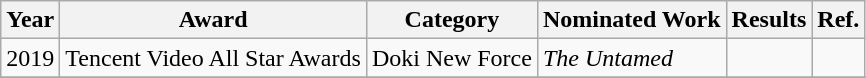<table class="wikitable">
<tr>
<th>Year</th>
<th>Award</th>
<th>Category</th>
<th>Nominated Work</th>
<th>Results</th>
<th>Ref.</th>
</tr>
<tr>
<td>2019</td>
<td>Tencent Video All Star Awards</td>
<td>Doki New Force</td>
<td><em>The Untamed</em></td>
<td></td>
<td rowspan=1></td>
</tr>
<tr>
</tr>
</table>
